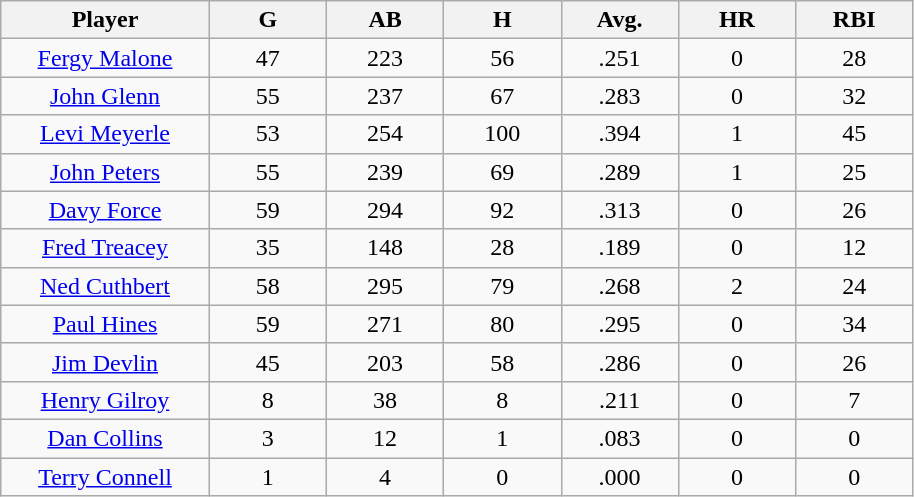<table class="wikitable sortable">
<tr>
<th bgcolor="#DDDDFF" width="16%">Player</th>
<th bgcolor="#DDDDFF" width="9%">G</th>
<th bgcolor="#DDDDFF" width="9%">AB</th>
<th bgcolor="#DDDDFF" width="9%">H</th>
<th bgcolor="#DDDDFF" width="9%">Avg.</th>
<th bgcolor="#DDDDFF" width="9%">HR</th>
<th bgcolor="#DDDDFF" width="9%">RBI</th>
</tr>
<tr align=center>
<td><a href='#'>Fergy Malone</a></td>
<td>47</td>
<td>223</td>
<td>56</td>
<td>.251</td>
<td>0</td>
<td>28</td>
</tr>
<tr align=center>
<td><a href='#'>John Glenn</a></td>
<td>55</td>
<td>237</td>
<td>67</td>
<td>.283</td>
<td>0</td>
<td>32</td>
</tr>
<tr align=center>
<td><a href='#'>Levi Meyerle</a></td>
<td>53</td>
<td>254</td>
<td>100</td>
<td>.394</td>
<td>1</td>
<td>45</td>
</tr>
<tr align=center>
<td><a href='#'>John Peters</a></td>
<td>55</td>
<td>239</td>
<td>69</td>
<td>.289</td>
<td>1</td>
<td>25</td>
</tr>
<tr align=center>
<td><a href='#'>Davy Force</a></td>
<td>59</td>
<td>294</td>
<td>92</td>
<td>.313</td>
<td>0</td>
<td>26</td>
</tr>
<tr align=center>
<td><a href='#'>Fred Treacey</a></td>
<td>35</td>
<td>148</td>
<td>28</td>
<td>.189</td>
<td>0</td>
<td>12</td>
</tr>
<tr align=center>
<td><a href='#'>Ned Cuthbert</a></td>
<td>58</td>
<td>295</td>
<td>79</td>
<td>.268</td>
<td>2</td>
<td>24</td>
</tr>
<tr align=center>
<td><a href='#'>Paul Hines</a></td>
<td>59</td>
<td>271</td>
<td>80</td>
<td>.295</td>
<td>0</td>
<td>34</td>
</tr>
<tr align=center>
<td><a href='#'>Jim Devlin</a></td>
<td>45</td>
<td>203</td>
<td>58</td>
<td>.286</td>
<td>0</td>
<td>26</td>
</tr>
<tr align=center>
<td><a href='#'>Henry Gilroy</a></td>
<td>8</td>
<td>38</td>
<td>8</td>
<td>.211</td>
<td>0</td>
<td>7</td>
</tr>
<tr align=center>
<td><a href='#'>Dan Collins</a></td>
<td>3</td>
<td>12</td>
<td>1</td>
<td>.083</td>
<td>0</td>
<td>0</td>
</tr>
<tr align=center>
<td><a href='#'>Terry Connell</a></td>
<td>1</td>
<td>4</td>
<td>0</td>
<td>.000</td>
<td>0</td>
<td>0</td>
</tr>
</table>
